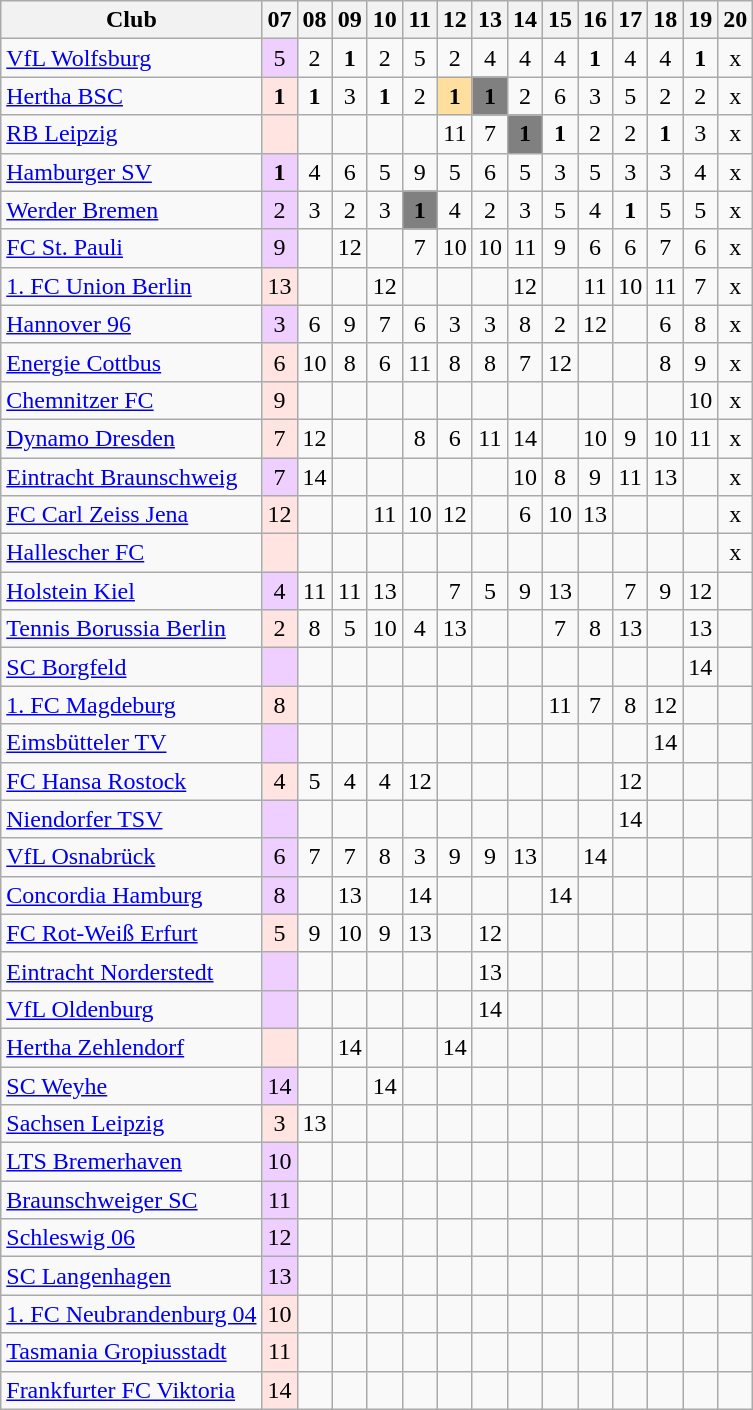<table class="wikitable sortable">
<tr>
<th>Club</th>
<th class="unsortable">07</th>
<th class="unsortable">08</th>
<th class="unsortable">09</th>
<th class="unsortable">10</th>
<th class="unsortable">11</th>
<th class="unsortable">12</th>
<th class="unsortable">13</th>
<th class="unsortable">14</th>
<th class="unsortable">15</th>
<th class="unsortable">16</th>
<th class="unsortable">17</th>
<th class="unsortable">18</th>
<th class="unsortable">19</th>
<th class="unsortable">20</th>
</tr>
<tr align="center">
<td align="left"><a href='#'>VfL Wolfsburg</a></td>
<td style="background:#efcfff">5</td>
<td>2</td>
<td><strong>1</strong></td>
<td>2</td>
<td>5</td>
<td>2</td>
<td>4</td>
<td>4</td>
<td>4</td>
<td><strong>1</strong></td>
<td>4</td>
<td>4</td>
<td><strong>1</strong></td>
<td>x</td>
</tr>
<tr align="center">
<td align="left"><a href='#'>Hertha BSC</a></td>
<td bgcolor=#FFE4E1><strong>1</strong></td>
<td><strong>1</strong></td>
<td>3</td>
<td><strong>1</strong></td>
<td>2</td>
<td style="background:#ffdf9f"><strong>1</strong></td>
<td style="background:#808080"><strong>1</strong></td>
<td>2</td>
<td>6</td>
<td>3</td>
<td>5</td>
<td>2</td>
<td>2</td>
<td>x</td>
</tr>
<tr align="center">
<td align="left"><a href='#'>RB Leipzig</a></td>
<td bgcolor=#FFE4E1></td>
<td></td>
<td></td>
<td></td>
<td></td>
<td>11</td>
<td>7</td>
<td style="background:#808080"><strong>1</strong></td>
<td><strong>1</strong></td>
<td>2</td>
<td>2</td>
<td><strong>1</strong></td>
<td>3</td>
<td>x</td>
</tr>
<tr align="center">
<td align="left"><a href='#'>Hamburger SV</a></td>
<td style="background:#efcfff"><strong>1</strong></td>
<td>4</td>
<td>6</td>
<td>5</td>
<td>9</td>
<td>5</td>
<td>6</td>
<td>5</td>
<td>3</td>
<td>5</td>
<td>3</td>
<td>3</td>
<td>4</td>
<td>x</td>
</tr>
<tr align="center">
<td align="left"><a href='#'>Werder Bremen</a></td>
<td style="background:#efcfff">2</td>
<td>3</td>
<td>2</td>
<td>3</td>
<td style="background:#808080"><strong>1</strong></td>
<td>4</td>
<td>2</td>
<td>3</td>
<td>5</td>
<td>4</td>
<td><strong>1</strong></td>
<td>5</td>
<td>5</td>
<td>x</td>
</tr>
<tr align="center">
<td align="left"><a href='#'>FC St. Pauli</a></td>
<td style="background:#efcfff">9</td>
<td></td>
<td>12</td>
<td></td>
<td>7</td>
<td>10</td>
<td>10</td>
<td>11</td>
<td>9</td>
<td>6</td>
<td>6</td>
<td>7</td>
<td>6</td>
<td>x</td>
</tr>
<tr align="center">
<td align="left"><a href='#'>1. FC Union Berlin</a></td>
<td bgcolor=#FFE4E1>13</td>
<td></td>
<td></td>
<td>12</td>
<td></td>
<td></td>
<td></td>
<td>12</td>
<td></td>
<td>11</td>
<td>10</td>
<td>11</td>
<td>7</td>
<td>x</td>
</tr>
<tr align="center">
<td align="left"><a href='#'>Hannover 96</a></td>
<td style="background:#efcfff">3</td>
<td>6</td>
<td>9</td>
<td>7</td>
<td>6</td>
<td>3</td>
<td>3</td>
<td>8</td>
<td>2</td>
<td>12</td>
<td></td>
<td>6</td>
<td>8</td>
<td>x</td>
</tr>
<tr align="center">
<td align="left"><a href='#'>Energie Cottbus</a></td>
<td bgcolor=#FFE4E1>6</td>
<td>10</td>
<td>8</td>
<td>6</td>
<td>11</td>
<td>8</td>
<td>8</td>
<td>7</td>
<td>12</td>
<td></td>
<td></td>
<td>8</td>
<td>9</td>
<td>x</td>
</tr>
<tr align="center">
<td align="left"><a href='#'>Chemnitzer FC</a></td>
<td bgcolor=#FFE4E1>9</td>
<td></td>
<td></td>
<td></td>
<td></td>
<td></td>
<td></td>
<td></td>
<td></td>
<td></td>
<td></td>
<td></td>
<td>10</td>
<td>x</td>
</tr>
<tr align="center">
<td align="left"><a href='#'>Dynamo Dresden</a></td>
<td bgcolor=#FFE4E1>7</td>
<td>12</td>
<td></td>
<td></td>
<td>8</td>
<td>6</td>
<td>11</td>
<td>14</td>
<td></td>
<td>10</td>
<td>9</td>
<td>10</td>
<td>11</td>
<td>x</td>
</tr>
<tr align="center">
<td align="left"><a href='#'>Eintracht Braunschweig</a></td>
<td style="background:#efcfff">7</td>
<td>14</td>
<td></td>
<td></td>
<td></td>
<td></td>
<td></td>
<td>10</td>
<td>8</td>
<td>9</td>
<td>11</td>
<td>13</td>
<td></td>
<td>x</td>
</tr>
<tr align="center">
<td align="left"><a href='#'>FC Carl Zeiss Jena</a></td>
<td bgcolor=#FFE4E1>12</td>
<td></td>
<td></td>
<td>11</td>
<td>10</td>
<td>12</td>
<td></td>
<td>6</td>
<td>10</td>
<td>13</td>
<td></td>
<td></td>
<td></td>
<td>x</td>
</tr>
<tr align="center">
<td align="left"><a href='#'>Hallescher FC</a></td>
<td bgcolor=#FFE4E1></td>
<td></td>
<td></td>
<td></td>
<td></td>
<td></td>
<td></td>
<td></td>
<td></td>
<td></td>
<td></td>
<td></td>
<td></td>
<td>x</td>
</tr>
<tr align="center">
<td align="left"><a href='#'>Holstein Kiel</a></td>
<td style="background:#efcfff">4</td>
<td>11</td>
<td>11</td>
<td>13</td>
<td></td>
<td>7</td>
<td>5</td>
<td>9</td>
<td>13</td>
<td></td>
<td>7</td>
<td>9</td>
<td>12</td>
<td></td>
</tr>
<tr align="center">
<td align="left"><a href='#'>Tennis Borussia Berlin</a></td>
<td bgcolor=#FFE4E1>2</td>
<td>8</td>
<td>5</td>
<td>10</td>
<td>4</td>
<td>13</td>
<td></td>
<td></td>
<td>7</td>
<td>8</td>
<td>13</td>
<td></td>
<td>13</td>
<td></td>
</tr>
<tr align="center">
<td align="left"><a href='#'>SC Borgfeld</a></td>
<td style="background:#efcfff"></td>
<td></td>
<td></td>
<td></td>
<td></td>
<td></td>
<td></td>
<td></td>
<td></td>
<td></td>
<td></td>
<td></td>
<td>14</td>
<td></td>
</tr>
<tr align="center">
<td align="left"><a href='#'>1. FC Magdeburg</a></td>
<td bgcolor=#FFE4E1>8</td>
<td></td>
<td></td>
<td></td>
<td></td>
<td></td>
<td></td>
<td></td>
<td>11</td>
<td>7</td>
<td>8</td>
<td>12</td>
<td></td>
<td></td>
</tr>
<tr align="center">
<td align="left"><a href='#'>Eimsbütteler TV</a></td>
<td style="background:#efcfff"></td>
<td></td>
<td></td>
<td></td>
<td></td>
<td></td>
<td></td>
<td></td>
<td></td>
<td></td>
<td></td>
<td>14</td>
<td></td>
<td></td>
</tr>
<tr align="center">
<td align="left"><a href='#'>FC Hansa Rostock</a></td>
<td bgcolor=#FFE4E1>4</td>
<td>5</td>
<td>4</td>
<td>4</td>
<td>12</td>
<td></td>
<td></td>
<td></td>
<td></td>
<td></td>
<td>12</td>
<td></td>
<td></td>
<td></td>
</tr>
<tr align="center">
<td align="left"><a href='#'>Niendorfer TSV</a></td>
<td style="background:#efcfff"></td>
<td></td>
<td></td>
<td></td>
<td></td>
<td></td>
<td></td>
<td></td>
<td></td>
<td></td>
<td>14</td>
<td></td>
<td></td>
<td></td>
</tr>
<tr align="center">
<td align="left"><a href='#'>VfL Osnabrück</a></td>
<td style="background:#efcfff">6</td>
<td>7</td>
<td>7</td>
<td>8</td>
<td>3</td>
<td>9</td>
<td>9</td>
<td>13</td>
<td></td>
<td>14</td>
<td></td>
<td></td>
<td></td>
<td></td>
</tr>
<tr align="center">
<td align="left"><a href='#'>Concordia Hamburg</a></td>
<td style="background:#efcfff">8</td>
<td></td>
<td>13</td>
<td></td>
<td>14</td>
<td></td>
<td></td>
<td></td>
<td>14</td>
<td></td>
<td></td>
<td></td>
<td></td>
<td></td>
</tr>
<tr align="center">
<td align="left"><a href='#'>FC Rot-Weiß Erfurt</a></td>
<td bgcolor=#FFE4E1>5</td>
<td>9</td>
<td>10</td>
<td>9</td>
<td>13</td>
<td></td>
<td>12</td>
<td></td>
<td></td>
<td></td>
<td></td>
<td></td>
<td></td>
<td></td>
</tr>
<tr align="center">
<td align="left"><a href='#'>Eintracht Norderstedt</a></td>
<td style="background:#efcfff"></td>
<td></td>
<td></td>
<td></td>
<td></td>
<td></td>
<td>13</td>
<td></td>
<td></td>
<td></td>
<td></td>
<td></td>
<td></td>
<td></td>
</tr>
<tr align="center">
<td align="left"><a href='#'>VfL Oldenburg</a></td>
<td style="background:#efcfff"></td>
<td></td>
<td></td>
<td></td>
<td></td>
<td></td>
<td>14</td>
<td></td>
<td></td>
<td></td>
<td></td>
<td></td>
<td></td>
<td></td>
</tr>
<tr align="center">
<td align="left"><a href='#'>Hertha Zehlendorf</a></td>
<td bgcolor=#FFE4E1></td>
<td></td>
<td>14</td>
<td></td>
<td></td>
<td>14</td>
<td></td>
<td></td>
<td></td>
<td></td>
<td></td>
<td></td>
<td></td>
<td></td>
</tr>
<tr align="center">
<td align="left"><a href='#'>SC Weyhe</a></td>
<td style="background:#efcfff">14</td>
<td></td>
<td></td>
<td>14</td>
<td></td>
<td></td>
<td></td>
<td></td>
<td></td>
<td></td>
<td></td>
<td></td>
<td></td>
<td></td>
</tr>
<tr align="center">
<td align="left"><a href='#'>Sachsen Leipzig</a></td>
<td bgcolor=#FFE4E1>3</td>
<td>13</td>
<td></td>
<td></td>
<td></td>
<td></td>
<td></td>
<td></td>
<td></td>
<td></td>
<td></td>
<td></td>
<td></td>
<td></td>
</tr>
<tr align="center">
<td align="left"><a href='#'>LTS Bremerhaven</a></td>
<td style="background:#efcfff">10</td>
<td></td>
<td></td>
<td></td>
<td></td>
<td></td>
<td></td>
<td></td>
<td></td>
<td></td>
<td></td>
<td></td>
<td></td>
<td></td>
</tr>
<tr align="center">
<td align="left"><a href='#'>Braunschweiger SC</a></td>
<td style="background:#efcfff">11</td>
<td></td>
<td></td>
<td></td>
<td></td>
<td></td>
<td></td>
<td></td>
<td></td>
<td></td>
<td></td>
<td></td>
<td></td>
<td></td>
</tr>
<tr align="center">
<td align="left"><a href='#'>Schleswig 06</a></td>
<td style="background:#efcfff">12</td>
<td></td>
<td></td>
<td></td>
<td></td>
<td></td>
<td></td>
<td></td>
<td></td>
<td></td>
<td></td>
<td></td>
<td></td>
<td></td>
</tr>
<tr align="center">
<td align="left"><a href='#'>SC Langenhagen</a></td>
<td style="background:#efcfff">13</td>
<td></td>
<td></td>
<td></td>
<td></td>
<td></td>
<td></td>
<td></td>
<td></td>
<td></td>
<td></td>
<td></td>
<td></td>
<td></td>
</tr>
<tr align="center">
<td align="left"><a href='#'>1. FC Neubrandenburg 04</a></td>
<td bgcolor=#FFE4E1>10</td>
<td></td>
<td></td>
<td></td>
<td></td>
<td></td>
<td></td>
<td></td>
<td></td>
<td></td>
<td></td>
<td></td>
<td></td>
<td></td>
</tr>
<tr align="center">
<td align="left"><a href='#'>Tasmania Gropiusstadt</a></td>
<td bgcolor=#FFE4E1>11</td>
<td></td>
<td></td>
<td></td>
<td></td>
<td></td>
<td></td>
<td></td>
<td></td>
<td></td>
<td></td>
<td></td>
<td></td>
<td></td>
</tr>
<tr align="center">
<td align="left"><a href='#'>Frankfurter FC Viktoria</a></td>
<td bgcolor=#FFE4E1>14</td>
<td></td>
<td></td>
<td></td>
<td></td>
<td></td>
<td></td>
<td></td>
<td></td>
<td></td>
<td></td>
<td></td>
<td></td>
<td></td>
</tr>
</table>
